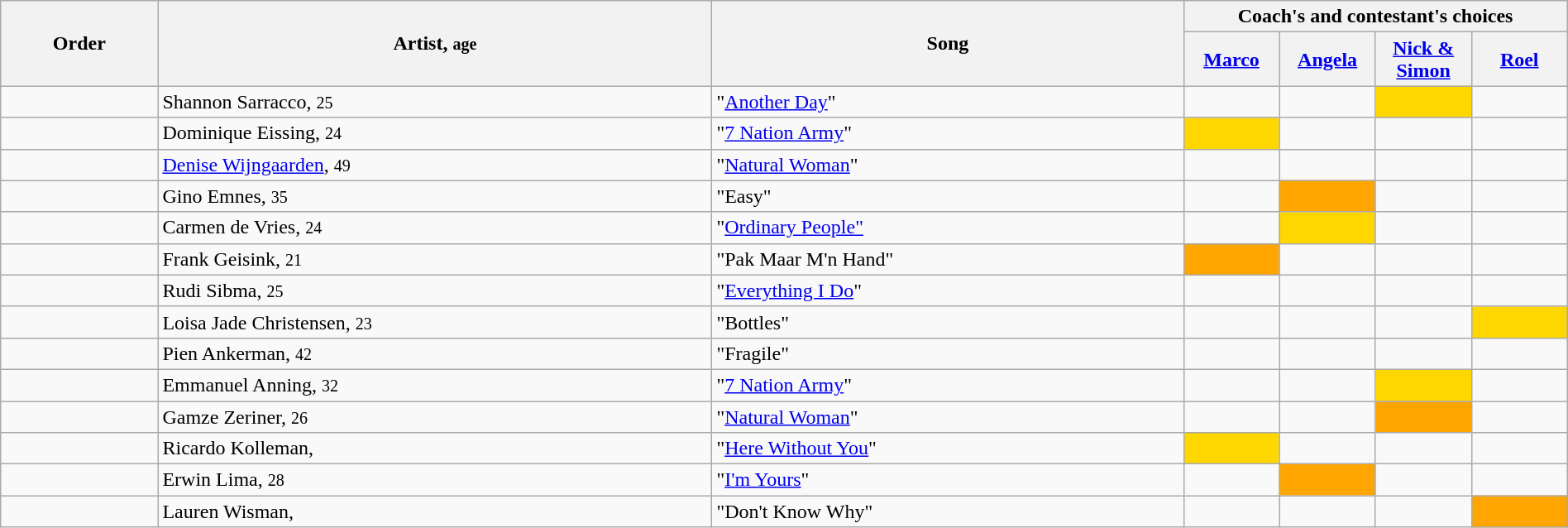<table class="wikitable" style="width:100%;">
<tr>
<th rowspan="2">Order</th>
<th rowspan="2">Artist, <small>age</small></th>
<th rowspan="2">Song</th>
<th colspan="4">Coach's and contestant's choices</th>
</tr>
<tr>
<th width="70"><a href='#'>Marco</a></th>
<th width="70"><a href='#'>Angela</a></th>
<th width="70"><a href='#'>Nick & Simon</a></th>
<th width="70"><a href='#'>Roel</a></th>
</tr>
<tr>
<td></td>
<td>Shannon Sarracco, <small>25</small></td>
<td>"<a href='#'>Another Day</a>"</td>
<td style="text-align:center;"><strong></strong></td>
<td style="text-align:center;"><strong></strong></td>
<td style="background:gold;text-align:center;"><strong></strong></td>
<td></td>
</tr>
<tr>
<td></td>
<td>Dominique Eissing, <small>24</small></td>
<td>"<a href='#'>7 Nation Army</a>"</td>
<td style="background:gold;text-align:center;"><strong></strong></td>
<td></td>
<td style="text-align:center;"><strong></strong></td>
<td></td>
</tr>
<tr>
<td></td>
<td><a href='#'>Denise Wijngaarden</a>, <small>49</small></td>
<td>"<a href='#'>Natural Woman</a>"</td>
<td></td>
<td></td>
<td></td>
<td></td>
</tr>
<tr>
<td></td>
<td>Gino Emnes, <small>35</small></td>
<td>"Easy"</td>
<td></td>
<td style="background:orange;text-align:center;"><strong></strong></td>
<td></td>
<td></td>
</tr>
<tr>
<td></td>
<td>Carmen de Vries, <small>24</small></td>
<td>"<a href='#'>Ordinary People"</a></td>
<td style="text-align:center;"><strong></strong></td>
<td style="background:gold;text-align:center;"><strong></strong></td>
<td style="text-align:center;"><strong></strong></td>
<td style="text-align:center;"><strong></strong></td>
</tr>
<tr>
<td></td>
<td>Frank Geisink, <small>21</small></td>
<td>"Pak Maar M'n Hand"</td>
<td style="background:orange;text-align:center;"><strong></strong></td>
<td></td>
<td></td>
<td></td>
</tr>
<tr>
<td></td>
<td>Rudi Sibma, <small>25</small></td>
<td>"<a href='#'>Everything I Do</a>"</td>
<td></td>
<td></td>
<td></td>
<td></td>
</tr>
<tr>
<td></td>
<td>Loisa Jade Christensen, <small>23</small></td>
<td>"Bottles"</td>
<td style="text-align:center;"><strong></strong></td>
<td></td>
<td style="text-align:center;"><strong></strong></td>
<td style="background:gold;text-align:center;"><strong></strong></td>
</tr>
<tr>
<td></td>
<td>Pien Ankerman, <small>42</small></td>
<td>"Fragile"</td>
<td></td>
<td></td>
<td></td>
<td></td>
</tr>
<tr>
<td></td>
<td>Emmanuel Anning, <small>32</small></td>
<td>"<a href='#'>7 Nation Army</a>"</td>
<td style="text-align:center;"><strong></strong></td>
<td></td>
<td style="background:gold;text-align:center;"><strong></strong></td>
<td></td>
</tr>
<tr>
<td></td>
<td>Gamze Zeriner, <small>26</small></td>
<td>"<a href='#'>Natural Woman</a>"</td>
<td></td>
<td></td>
<td style="background:orange;text-align:center;"><strong></strong></td>
<td></td>
</tr>
<tr>
<td></td>
<td>Ricardo Kolleman,</td>
<td>"<a href='#'>Here Without You</a>"</td>
<td style="background:gold;text-align:center;"><strong></strong></td>
<td></td>
<td style="text-align:center;"><strong></strong></td>
<td style="text-align:center;"><strong></strong></td>
</tr>
<tr>
<td></td>
<td>Erwin Lima, <small>28</small></td>
<td>"<a href='#'>I'm Yours</a>"</td>
<td></td>
<td style="background:orange;text-align:center;"><strong></strong></td>
<td></td>
<td></td>
</tr>
<tr>
<td></td>
<td>Lauren Wisman,</td>
<td>"Don't Know Why"</td>
<td></td>
<td></td>
<td></td>
<td style="background:orange;text-align:center;"><strong></strong></td>
</tr>
</table>
